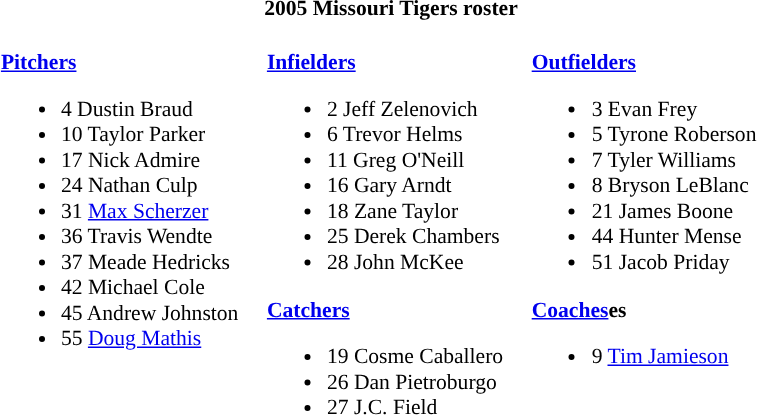<table class="toccolours" style="border-collapse:collapse; font-size:90%;">
<tr>
<th colspan="7">2005 Missouri Tigers roster</th>
</tr>
<tr>
</tr>
<tr>
<td width="03"> </td>
<td valign="top"><br><strong><a href='#'>Pitchers</a></strong><ul><li>4 Dustin Braud</li><li>10 Taylor Parker</li><li>17 Nick Admire</li><li>24 Nathan Culp</li><li>31 <a href='#'>Max Scherzer</a></li><li>36 Travis Wendte</li><li>37 Meade Hedricks</li><li>42 Michael Cole</li><li>45 Andrew Johnston</li><li>55 <a href='#'>Doug Mathis</a></li></ul></td>
<td width="15"> </td>
<td valign="top"><br><strong><a href='#'>Infielders</a></strong><ul><li>2 Jeff Zelenovich</li><li>6 Trevor Helms</li><li>11 Greg O'Neill</li><li>16 Gary Arndt</li><li>18 Zane Taylor</li><li>25 Derek Chambers</li><li>28 John McKee</li></ul><strong><a href='#'>Catchers</a></strong><ul><li>19 Cosme Caballero</li><li>26 Dan Pietroburgo</li><li>27 J.C. Field</li></ul></td>
<td width="15"> </td>
<td valign="top"><br><strong><a href='#'>Outfielders</a></strong><ul><li>3 Evan Frey</li><li>5 Tyrone Roberson</li><li>7 Tyler Williams</li><li>8 Bryson LeBlanc</li><li>21 James Boone</li><li>44 Hunter Mense</li><li>51 Jacob Priday</li></ul><strong><a href='#'>Coaches</a>es</strong><ul><li>9 <a href='#'>Tim Jamieson</a></li></ul></td>
<td width="20"> </td>
</tr>
</table>
